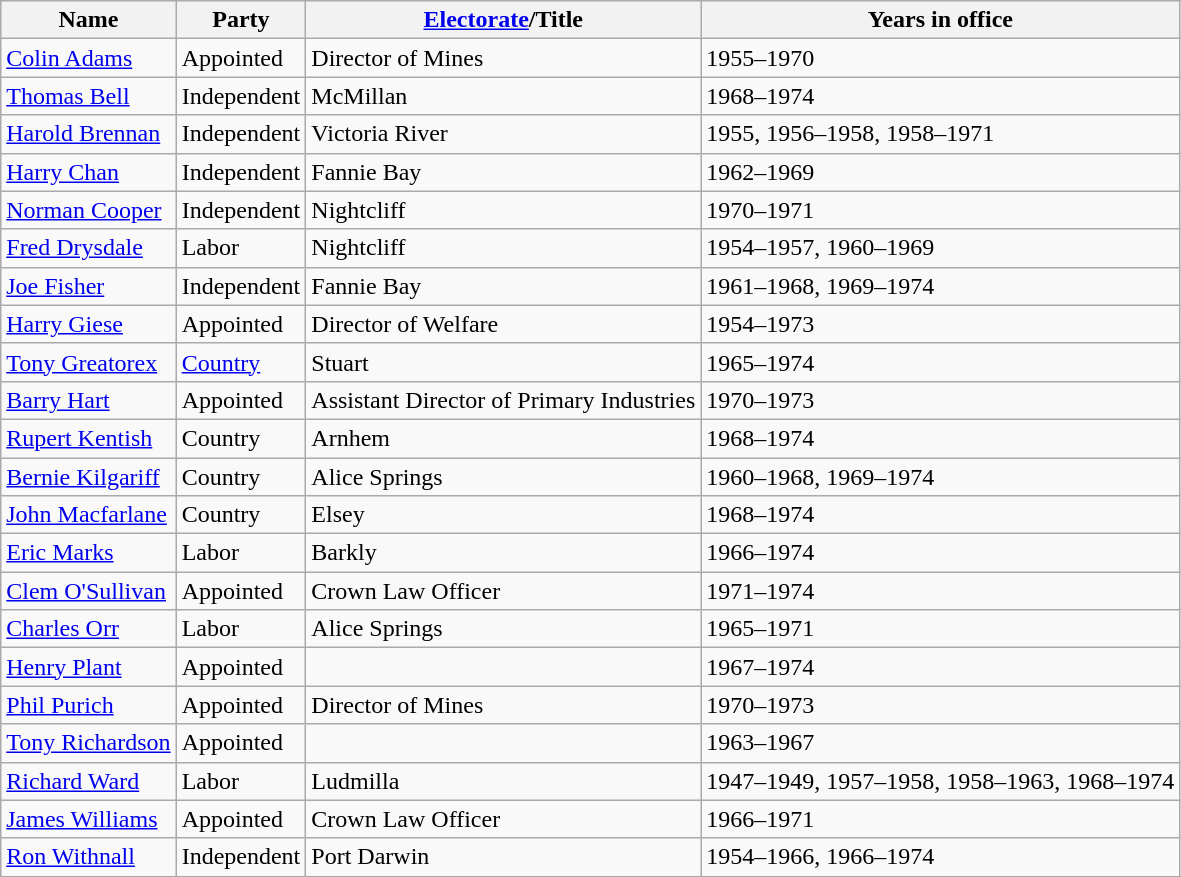<table class="wikitable sortable">
<tr>
<th>Name</th>
<th>Party</th>
<th><a href='#'>Electorate</a>/Title</th>
<th>Years in office</th>
</tr>
<tr>
<td><a href='#'>Colin Adams</a></td>
<td>Appointed</td>
<td>Director of Mines</td>
<td>1955–1970</td>
</tr>
<tr>
<td><a href='#'>Thomas Bell</a></td>
<td>Independent</td>
<td>McMillan</td>
<td>1968–1974</td>
</tr>
<tr>
<td><a href='#'>Harold Brennan</a></td>
<td>Independent</td>
<td>Victoria River</td>
<td>1955, 1956–1958, 1958–1971</td>
</tr>
<tr>
<td><a href='#'>Harry Chan</a></td>
<td>Independent</td>
<td>Fannie Bay</td>
<td>1962–1969</td>
</tr>
<tr>
<td><a href='#'>Norman Cooper</a></td>
<td>Independent</td>
<td>Nightcliff</td>
<td>1970–1971</td>
</tr>
<tr>
<td><a href='#'>Fred Drysdale</a></td>
<td>Labor</td>
<td>Nightcliff</td>
<td>1954–1957, 1960–1969</td>
</tr>
<tr>
<td><a href='#'>Joe Fisher</a></td>
<td>Independent</td>
<td>Fannie Bay</td>
<td>1961–1968, 1969–1974</td>
</tr>
<tr>
<td><a href='#'>Harry Giese</a></td>
<td>Appointed</td>
<td>Director of Welfare</td>
<td>1954–1973</td>
</tr>
<tr>
<td><a href='#'>Tony Greatorex</a></td>
<td><a href='#'>Country</a></td>
<td>Stuart</td>
<td>1965–1974</td>
</tr>
<tr>
<td><a href='#'>Barry Hart</a></td>
<td>Appointed</td>
<td>Assistant Director of Primary Industries</td>
<td>1970–1973</td>
</tr>
<tr>
<td><a href='#'>Rupert Kentish</a></td>
<td>Country</td>
<td>Arnhem</td>
<td>1968–1974</td>
</tr>
<tr>
<td><a href='#'>Bernie Kilgariff</a></td>
<td>Country</td>
<td>Alice Springs</td>
<td>1960–1968, 1969–1974</td>
</tr>
<tr>
<td><a href='#'>John Macfarlane</a></td>
<td>Country</td>
<td>Elsey</td>
<td>1968–1974</td>
</tr>
<tr>
<td><a href='#'>Eric Marks</a></td>
<td>Labor</td>
<td>Barkly</td>
<td>1966–1974</td>
</tr>
<tr>
<td><a href='#'>Clem O'Sullivan</a></td>
<td>Appointed</td>
<td>Crown Law Officer</td>
<td>1971–1974</td>
</tr>
<tr>
<td><a href='#'>Charles Orr</a></td>
<td>Labor</td>
<td>Alice Springs</td>
<td>1965–1971</td>
</tr>
<tr>
<td><a href='#'>Henry Plant</a></td>
<td>Appointed</td>
<td></td>
<td>1967–1974</td>
</tr>
<tr>
<td><a href='#'>Phil Purich</a></td>
<td>Appointed</td>
<td>Director of Mines</td>
<td>1970–1973</td>
</tr>
<tr>
<td><a href='#'>Tony Richardson</a></td>
<td>Appointed</td>
<td></td>
<td>1963–1967</td>
</tr>
<tr>
<td><a href='#'>Richard Ward</a></td>
<td>Labor</td>
<td>Ludmilla</td>
<td>1947–1949, 1957–1958, 1958–1963, 1968–1974</td>
</tr>
<tr>
<td><a href='#'>James Williams</a></td>
<td>Appointed</td>
<td>Crown Law Officer</td>
<td>1966–1971</td>
</tr>
<tr>
<td><a href='#'>Ron Withnall</a></td>
<td>Independent</td>
<td>Port Darwin</td>
<td>1954–1966, 1966–1974</td>
</tr>
<tr>
</tr>
</table>
